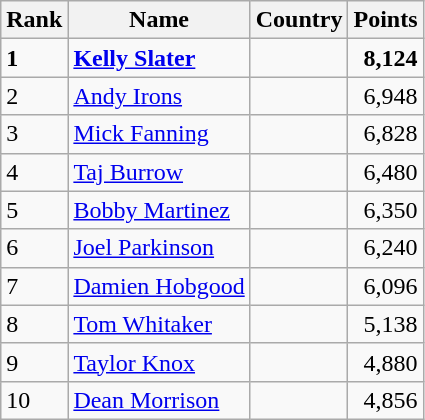<table class="wikitable">
<tr>
<th>Rank</th>
<th>Name</th>
<th>Country</th>
<th>Points</th>
</tr>
<tr>
<td><strong>1</strong></td>
<td><strong><a href='#'>Kelly Slater</a></strong></td>
<td><strong></strong></td>
<td align=right><strong>8,124</strong></td>
</tr>
<tr>
<td>2</td>
<td><a href='#'>Andy Irons</a></td>
<td></td>
<td align=right>6,948</td>
</tr>
<tr>
<td>3</td>
<td><a href='#'>Mick Fanning</a></td>
<td></td>
<td align=right>6,828</td>
</tr>
<tr>
<td>4</td>
<td><a href='#'>Taj Burrow</a></td>
<td></td>
<td align=right>6,480</td>
</tr>
<tr>
<td>5</td>
<td><a href='#'>Bobby Martinez</a></td>
<td></td>
<td align=right>6,350</td>
</tr>
<tr>
<td>6</td>
<td><a href='#'>Joel Parkinson</a></td>
<td></td>
<td align=right>6,240</td>
</tr>
<tr>
<td>7</td>
<td><a href='#'>Damien Hobgood</a></td>
<td></td>
<td align=right>6,096</td>
</tr>
<tr>
<td>8</td>
<td><a href='#'>Tom Whitaker</a></td>
<td></td>
<td align=right>5,138</td>
</tr>
<tr>
<td>9</td>
<td><a href='#'>Taylor Knox</a></td>
<td></td>
<td align=right>4,880</td>
</tr>
<tr>
<td>10</td>
<td><a href='#'>Dean Morrison</a></td>
<td></td>
<td align=right>4,856</td>
</tr>
</table>
